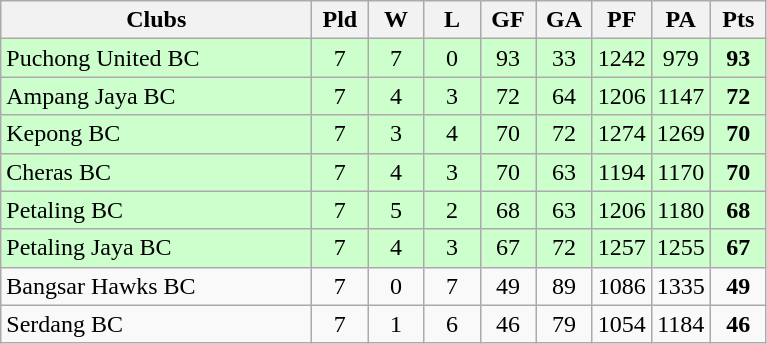<table class=wikitable style="text-align:center">
<tr>
<th width=200>Clubs</th>
<th width=30>Pld</th>
<th width=30>W</th>
<th width=30>L</th>
<th width=30>GF</th>
<th width=30>GA</th>
<th width=30>PF</th>
<th width=30>PA</th>
<th width=30>Pts</th>
</tr>
<tr bgcolor=ccffcc>
<td style="text-align:left"> Puchong United BC</td>
<td>7</td>
<td>7</td>
<td>0</td>
<td>93</td>
<td>33</td>
<td>1242</td>
<td>979</td>
<td><strong>93</strong></td>
</tr>
<tr bgcolor=ccffcc>
<td style="text-align:left"> Ampang Jaya BC</td>
<td>7</td>
<td>4</td>
<td>3</td>
<td>72</td>
<td>64</td>
<td>1206</td>
<td>1147</td>
<td><strong>72</strong></td>
</tr>
<tr bgcolor=ccffcc>
<td style="text-align:left"> Kepong BC</td>
<td>7</td>
<td>3</td>
<td>4</td>
<td>70</td>
<td>72</td>
<td>1274</td>
<td>1269</td>
<td><strong>70</strong></td>
</tr>
<tr bgcolor=ccffcc>
<td style="text-align:left"> Cheras BC</td>
<td>7</td>
<td>4</td>
<td>3</td>
<td>70</td>
<td>63</td>
<td>1194</td>
<td>1170</td>
<td><strong>70</strong></td>
</tr>
<tr bgcolor=ccffcc>
<td style="text-align:left"> Petaling BC</td>
<td>7</td>
<td>5</td>
<td>2</td>
<td>68</td>
<td>63</td>
<td>1206</td>
<td>1180</td>
<td><strong>68</strong></td>
</tr>
<tr bgcolor=ccffcc>
<td style="text-align:left"> Petaling Jaya BC</td>
<td>7</td>
<td>4</td>
<td>3</td>
<td>67</td>
<td>72</td>
<td>1257</td>
<td>1255</td>
<td><strong>67</strong></td>
</tr>
<tr bgcolor=>
<td style="text-align:left"> Bangsar Hawks BC</td>
<td>7</td>
<td>0</td>
<td>7</td>
<td>49</td>
<td>89</td>
<td>1086</td>
<td>1335</td>
<td><strong>49</strong></td>
</tr>
<tr bgcolor=>
<td style="text-align:left"> Serdang BC</td>
<td>7</td>
<td>1</td>
<td>6</td>
<td>46</td>
<td>79</td>
<td>1054</td>
<td>1184</td>
<td><strong>46</strong></td>
</tr>
</table>
